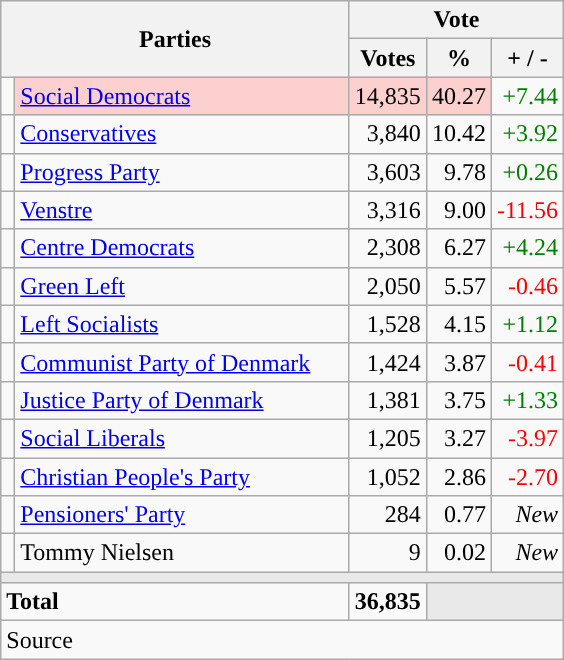<table class="wikitable" style="text-align:right;">
<tr>
<th style="text-align:centre;" rowspan="2" colspan="2" width="225">Parties</th>
<th colspan="3">Vote</th>
</tr>
<tr>
<th width="15">Votes</th>
<th width="15">%</th>
<th width="15">+ / -</th>
</tr>
<tr>
<td width="2" style="color:inherit;background:"></td>
<td bgcolor=#fbd0ce  align="left"><a href='#'>Social Democrats</a></td>
<td bgcolor=#fbd0ce>14,835</td>
<td bgcolor=#fbd0ce>40.27</td>
<td style=color:green;>+7.44</td>
</tr>
<tr>
<td width="2" style="color:inherit;background:"></td>
<td align="left"><a href='#'>Conservatives</a></td>
<td>3,840</td>
<td>10.42</td>
<td style=color:green;>+3.92</td>
</tr>
<tr>
<td width="2" style="color:inherit;background:"></td>
<td align="left"><a href='#'>Progress Party</a></td>
<td>3,603</td>
<td>9.78</td>
<td style=color:green;>+0.26</td>
</tr>
<tr>
<td width="2" style="color:inherit;background:"></td>
<td align="left"><a href='#'>Venstre</a></td>
<td>3,316</td>
<td>9.00</td>
<td style=color:red;>-11.56</td>
</tr>
<tr>
<td width="2" style="color:inherit;background:"></td>
<td align="left"><a href='#'>Centre Democrats</a></td>
<td>2,308</td>
<td>6.27</td>
<td style=color:green;>+4.24</td>
</tr>
<tr>
<td width="2" style="color:inherit;background:"></td>
<td align="left"><a href='#'>Green Left</a></td>
<td>2,050</td>
<td>5.57</td>
<td style=color:red;>-0.46</td>
</tr>
<tr>
<td width="2" style="color:inherit;background:"></td>
<td align="left"><a href='#'>Left Socialists</a></td>
<td>1,528</td>
<td>4.15</td>
<td style=color:green;>+1.12</td>
</tr>
<tr>
<td width="2" style="color:inherit;background:"></td>
<td align="left"><a href='#'>Communist Party of Denmark</a></td>
<td>1,424</td>
<td>3.87</td>
<td style=color:red;>-0.41</td>
</tr>
<tr>
<td width="2" style="color:inherit;background:"></td>
<td align="left"><a href='#'>Justice Party of Denmark</a></td>
<td>1,381</td>
<td>3.75</td>
<td style=color:green;>+1.33</td>
</tr>
<tr>
<td width="2" style="color:inherit;background:"></td>
<td align="left"><a href='#'>Social Liberals</a></td>
<td>1,205</td>
<td>3.27</td>
<td style=color:red;>-3.97</td>
</tr>
<tr>
<td width="2" style="color:inherit;background:"></td>
<td align="left"><a href='#'>Christian People's Party</a></td>
<td>1,052</td>
<td>2.86</td>
<td style=color:red;>-2.70</td>
</tr>
<tr>
<td width="2" style="color:inherit;background:"></td>
<td align="left"><a href='#'>Pensioners' Party</a></td>
<td>284</td>
<td>0.77</td>
<td><em>New</em></td>
</tr>
<tr>
<td width="2" style="color:inherit;background:"></td>
<td align="left">Tommy Nielsen</td>
<td>9</td>
<td>0.02</td>
<td><em>New</em></td>
</tr>
<tr>
<td colspan="7" bgcolor="#E9E9E9"></td>
</tr>
<tr>
<td align="left" colspan="2"><strong>Total</strong></td>
<td><strong>36,835</strong></td>
<td bgcolor="#E9E9E9" colspan="2"></td>
</tr>
<tr>
<td align="left" colspan="6">Source</td>
</tr>
</table>
